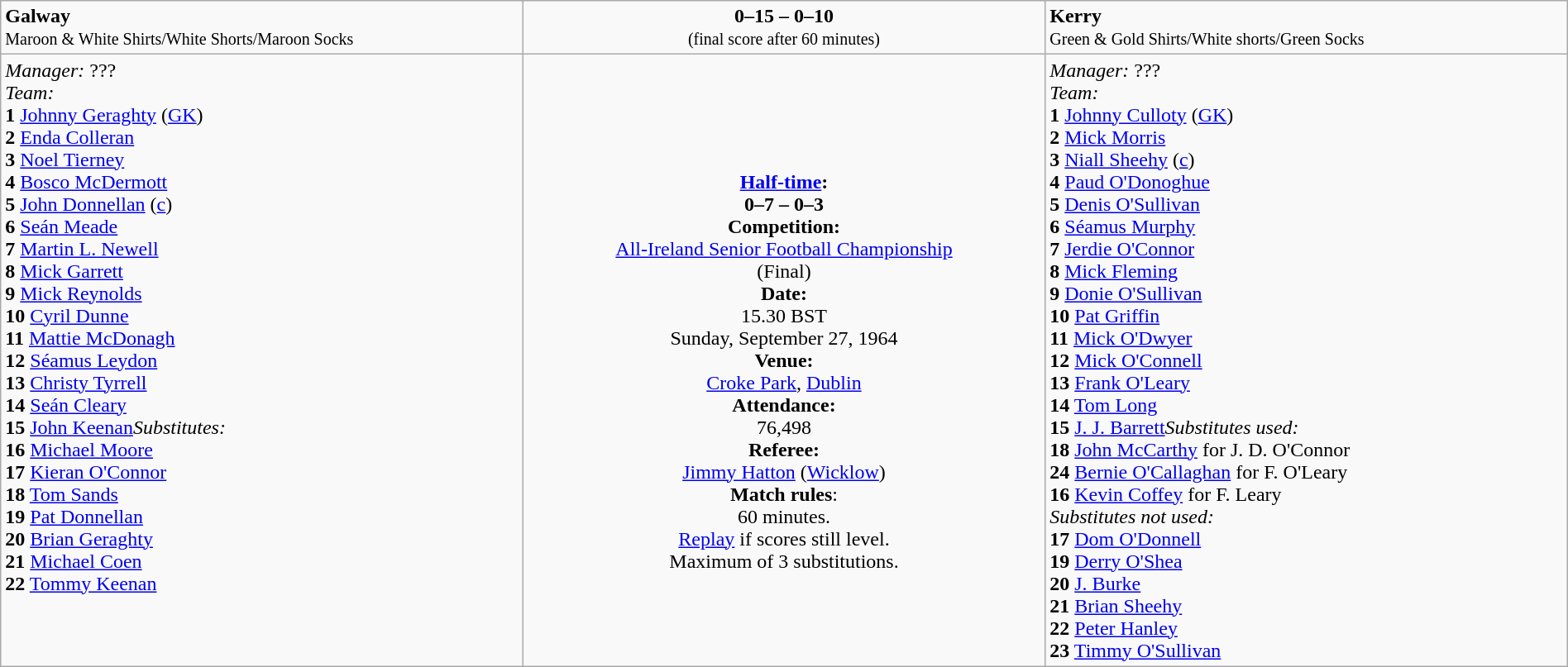<table border=0 class="wikitable" width=100%>
<tr>
<td width=33% valign=top><span><strong>Galway</strong></span><br><small>Maroon & White Shirts/White Shorts/Maroon Socks</small></td>
<td width=33% valign=top align=center><span><strong>0–15 – 0–10</strong></span><br><small>(final score after 60 minutes)</small></td>
<td width=33% valign=top><span><strong>Kerry</strong></span><br><small>Green & Gold Shirts/White shorts/Green Socks</small></td>
</tr>
<tr>
<td valign=top><em>Manager:</em> ???<br><em>Team:</em>
<br><strong>1</strong> <a href='#'>Johnny Geraghty</a> (<a href='#'>GK</a>)
<br><strong>2</strong> <a href='#'>Enda Colleran</a>
<br><strong>3</strong> <a href='#'>Noel Tierney</a>
<br><strong>4</strong> <a href='#'>Bosco McDermott</a>
<br><strong>5</strong> <a href='#'>John Donnellan</a> (<a href='#'>c</a>)
<br><strong>6</strong> <a href='#'>Seán Meade</a>
<br><strong>7</strong> <a href='#'>Martin L. Newell</a>
<br><strong>8</strong> <a href='#'>Mick Garrett</a>
<br><strong>9</strong> <a href='#'>Mick Reynolds</a>
<br><strong>10</strong> <a href='#'>Cyril Dunne</a>
<br><strong>11</strong> <a href='#'>Mattie McDonagh</a>
<br><strong>12</strong> <a href='#'>Séamus Leydon</a>
<br><strong>13</strong> <a href='#'>Christy Tyrrell</a>
<br><strong>14</strong> <a href='#'>Seán Cleary</a>
<br><strong>15</strong> <a href='#'>John Keenan</a><em>Substitutes:</em>
<br><strong>16</strong> <a href='#'>Michael Moore</a>
<br><strong>17</strong> <a href='#'>Kieran O'Connor</a>
<br><strong>18</strong> <a href='#'>Tom Sands</a>
<br><strong>19</strong> <a href='#'>Pat Donnellan</a>
<br><strong>20</strong> <a href='#'>Brian Geraghty</a>
<br><strong>21</strong> <a href='#'>Michael Coen</a>
<br><strong>22</strong> <a href='#'>Tommy Keenan</a></td>
<td valign=middle align=center><br><strong><a href='#'>Half-time</a>:</strong><br><strong>0–7 – 0–3</strong><br><strong>Competition:</strong><br><a href='#'>All-Ireland Senior Football Championship</a><br>(Final)<br><strong>Date:</strong><br>15.30 BST<br>Sunday, September 27, 1964<br><strong>Venue:</strong><br><a href='#'>Croke Park</a>, <a href='#'>Dublin</a><br><strong>Attendance:</strong><br> 76,498<br><strong>Referee:</strong><br><a href='#'>Jimmy Hatton</a> (<a href='#'>Wicklow</a>)<br><strong>Match rules</strong>:<br>60 minutes.<br><a href='#'>Replay</a> if scores still level.<br>Maximum of 3 substitutions.
</td>
<td valign=top><em>Manager:</em> ???<br><em>Team:</em>
<br><strong>1</strong> <a href='#'>Johnny Culloty</a> (<a href='#'>GK</a>)
<br><strong>2</strong> <a href='#'>Mick Morris</a>
<br><strong>3</strong> <a href='#'>Niall Sheehy</a> (<a href='#'>c</a>)
<br><strong>4</strong> <a href='#'>Paud O'Donoghue</a>
<br><strong>5</strong> <a href='#'>Denis O'Sullivan</a>
<br><strong>6</strong> <a href='#'>Séamus Murphy</a>
<br><strong>7</strong> <a href='#'>Jerdie O'Connor</a> 
<br><strong>8</strong> <a href='#'>Mick Fleming</a>
<br><strong>9</strong> <a href='#'>Donie O'Sullivan</a>
<br><strong>10</strong> <a href='#'>Pat Griffin</a>
<br><strong>11</strong> <a href='#'>Mick O'Dwyer</a>
<br><strong>12</strong> <a href='#'>Mick O'Connell</a>
<br><strong>13</strong> <a href='#'>Frank O'Leary</a> 
<br><strong>14</strong> <a href='#'>Tom Long</a>
<br><strong>15</strong> <a href='#'>J. J. Barrett</a><em>Substitutes used:</em>
<br><strong>18</strong> <a href='#'>John McCarthy</a>  for J. D. O'Connor
<br><strong>24</strong> <a href='#'>Bernie O'Callaghan</a>  for F. O'Leary
<br><strong>16</strong> <a href='#'>Kevin Coffey</a>  for F. Leary
<br><em>Substitutes not used:</em>
<br><strong>17</strong> <a href='#'>Dom O'Donnell</a> 
<br><strong>19</strong> <a href='#'>Derry O'Shea</a> 
<br><strong>20</strong> <a href='#'>J. Burke</a> 
<br><strong>21</strong> <a href='#'>Brian Sheehy</a> 
<br><strong>22</strong> <a href='#'>Peter Hanley</a> 
<br><strong>23</strong> <a href='#'>Timmy O'Sullivan</a></td>
</tr>
</table>
